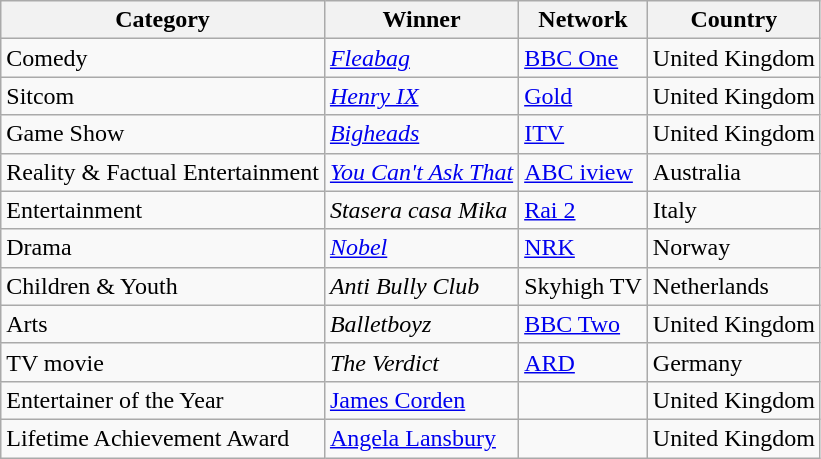<table class="wikitable">
<tr>
<th>Category</th>
<th>Winner</th>
<th>Network</th>
<th>Country</th>
</tr>
<tr>
<td>Comedy</td>
<td><em><a href='#'>Fleabag</a></em></td>
<td><a href='#'>BBC One</a></td>
<td>United Kingdom</td>
</tr>
<tr>
<td>Sitcom</td>
<td><em><a href='#'>Henry IX</a></em></td>
<td><a href='#'>Gold</a></td>
<td>United Kingdom</td>
</tr>
<tr>
<td>Game Show</td>
<td><em><a href='#'>Bigheads</a></em></td>
<td><a href='#'>ITV</a></td>
<td>United Kingdom</td>
</tr>
<tr>
<td>Reality & Factual Entertainment</td>
<td><em><a href='#'>You Can't Ask That</a></em></td>
<td><a href='#'>ABC iview</a></td>
<td>Australia</td>
</tr>
<tr>
<td>Entertainment</td>
<td><em>Stasera casa Mika</em></td>
<td><a href='#'>Rai 2</a></td>
<td>Italy</td>
</tr>
<tr>
<td>Drama</td>
<td><em><a href='#'>Nobel</a></em></td>
<td><a href='#'>NRK</a></td>
<td>Norway</td>
</tr>
<tr>
<td>Children & Youth</td>
<td><em>Anti Bully Club</em></td>
<td>Skyhigh TV</td>
<td>Netherlands</td>
</tr>
<tr>
<td>Arts</td>
<td><em>Balletboyz</em></td>
<td><a href='#'>BBC Two</a></td>
<td>United Kingdom</td>
</tr>
<tr>
<td>TV movie</td>
<td><em>The Verdict</em></td>
<td><a href='#'>ARD</a></td>
<td>Germany</td>
</tr>
<tr>
<td>Entertainer of the Year</td>
<td><a href='#'>James Corden</a></td>
<td></td>
<td>United Kingdom</td>
</tr>
<tr>
<td>Lifetime Achievement Award</td>
<td><a href='#'>Angela Lansbury</a></td>
<td></td>
<td>United Kingdom</td>
</tr>
</table>
